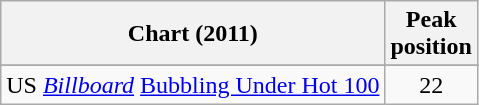<table class="wikitable sortable">
<tr>
<th>Chart (2011)</th>
<th>Peak<br>position</th>
</tr>
<tr>
</tr>
<tr>
<td>US <em><a href='#'>Billboard</a></em> <a href='#'>Bubbling Under Hot 100</a></td>
<td align="center">22</td>
</tr>
</table>
